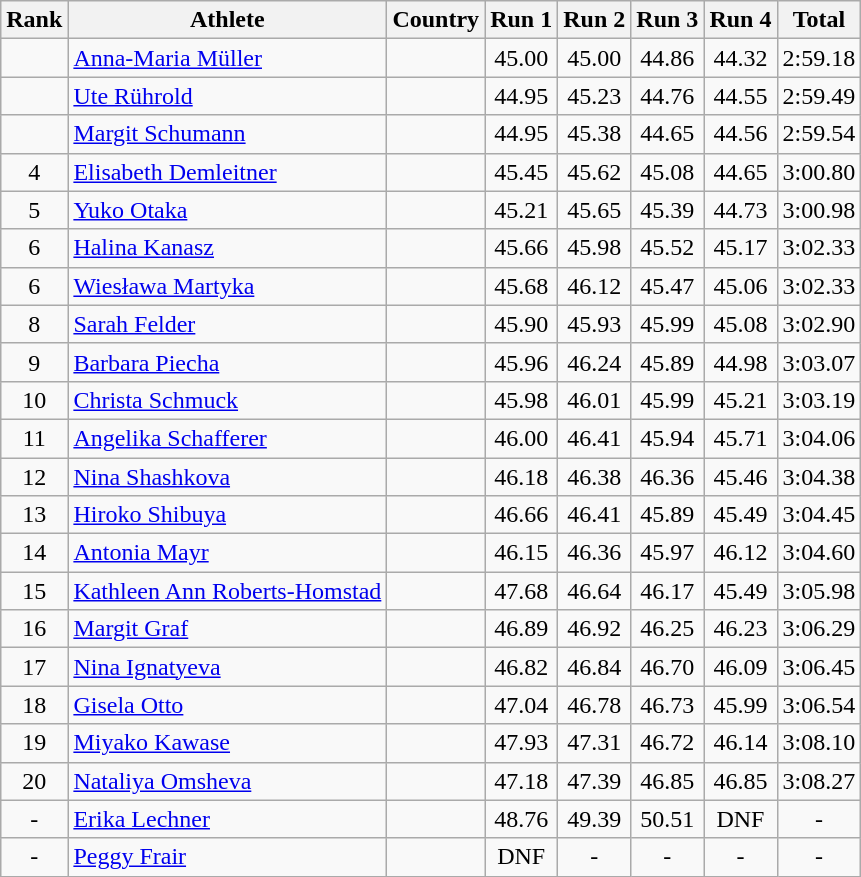<table class="wikitable sortable" style="text-align:center">
<tr>
<th>Rank</th>
<th>Athlete</th>
<th>Country</th>
<th>Run 1</th>
<th>Run 2</th>
<th>Run 3</th>
<th>Run 4</th>
<th>Total</th>
</tr>
<tr>
<td></td>
<td align=left><a href='#'>Anna-Maria Müller</a></td>
<td align=left></td>
<td>45.00</td>
<td>45.00</td>
<td>44.86</td>
<td>44.32</td>
<td>2:59.18</td>
</tr>
<tr>
<td></td>
<td align=left><a href='#'>Ute Rührold</a></td>
<td align=left></td>
<td>44.95</td>
<td>45.23</td>
<td>44.76</td>
<td>44.55</td>
<td>2:59.49</td>
</tr>
<tr>
<td></td>
<td align=left><a href='#'>Margit Schumann</a></td>
<td align=left></td>
<td>44.95</td>
<td>45.38</td>
<td>44.65</td>
<td>44.56</td>
<td>2:59.54</td>
</tr>
<tr>
<td>4</td>
<td align=left><a href='#'>Elisabeth Demleitner</a></td>
<td align=left></td>
<td>45.45</td>
<td>45.62</td>
<td>45.08</td>
<td>44.65</td>
<td>3:00.80</td>
</tr>
<tr>
<td>5</td>
<td align=left><a href='#'>Yuko Otaka</a></td>
<td align=left></td>
<td>45.21</td>
<td>45.65</td>
<td>45.39</td>
<td>44.73</td>
<td>3:00.98</td>
</tr>
<tr>
<td>6</td>
<td align=left><a href='#'>Halina Kanasz</a></td>
<td align=left></td>
<td>45.66</td>
<td>45.98</td>
<td>45.52</td>
<td>45.17</td>
<td>3:02.33</td>
</tr>
<tr>
<td>6</td>
<td align=left><a href='#'>Wiesława Martyka</a></td>
<td align=left></td>
<td>45.68</td>
<td>46.12</td>
<td>45.47</td>
<td>45.06</td>
<td>3:02.33</td>
</tr>
<tr>
<td>8</td>
<td align=left><a href='#'>Sarah Felder</a></td>
<td align=left></td>
<td>45.90</td>
<td>45.93</td>
<td>45.99</td>
<td>45.08</td>
<td>3:02.90</td>
</tr>
<tr>
<td>9</td>
<td align=left><a href='#'>Barbara Piecha</a></td>
<td align=left></td>
<td>45.96</td>
<td>46.24</td>
<td>45.89</td>
<td>44.98</td>
<td>3:03.07</td>
</tr>
<tr>
<td>10</td>
<td align=left><a href='#'>Christa Schmuck</a></td>
<td align=left></td>
<td>45.98</td>
<td>46.01</td>
<td>45.99</td>
<td>45.21</td>
<td>3:03.19</td>
</tr>
<tr>
<td>11</td>
<td align=left><a href='#'>Angelika Schafferer</a></td>
<td align=left></td>
<td>46.00</td>
<td>46.41</td>
<td>45.94</td>
<td>45.71</td>
<td>3:04.06</td>
</tr>
<tr>
<td>12</td>
<td align=left><a href='#'>Nina Shashkova</a></td>
<td align=left></td>
<td>46.18</td>
<td>46.38</td>
<td>46.36</td>
<td>45.46</td>
<td>3:04.38</td>
</tr>
<tr>
<td>13</td>
<td align=left><a href='#'>Hiroko Shibuya</a></td>
<td align=left></td>
<td>46.66</td>
<td>46.41</td>
<td>45.89</td>
<td>45.49</td>
<td>3:04.45</td>
</tr>
<tr>
<td>14</td>
<td align=left><a href='#'>Antonia Mayr</a></td>
<td align=left></td>
<td>46.15</td>
<td>46.36</td>
<td>45.97</td>
<td>46.12</td>
<td>3:04.60</td>
</tr>
<tr>
<td>15</td>
<td align=left><a href='#'>Kathleen Ann Roberts-Homstad</a></td>
<td align=left></td>
<td>47.68</td>
<td>46.64</td>
<td>46.17</td>
<td>45.49</td>
<td>3:05.98</td>
</tr>
<tr>
<td>16</td>
<td align=left><a href='#'>Margit Graf</a></td>
<td align=left></td>
<td>46.89</td>
<td>46.92</td>
<td>46.25</td>
<td>46.23</td>
<td>3:06.29</td>
</tr>
<tr>
<td>17</td>
<td align=left><a href='#'>Nina Ignatyeva</a></td>
<td align=left></td>
<td>46.82</td>
<td>46.84</td>
<td>46.70</td>
<td>46.09</td>
<td>3:06.45</td>
</tr>
<tr>
<td>18</td>
<td align=left><a href='#'>Gisela Otto</a></td>
<td align=left></td>
<td>47.04</td>
<td>46.78</td>
<td>46.73</td>
<td>45.99</td>
<td>3:06.54</td>
</tr>
<tr>
<td>19</td>
<td align=left><a href='#'>Miyako Kawase</a></td>
<td align=left></td>
<td>47.93</td>
<td>47.31</td>
<td>46.72</td>
<td>46.14</td>
<td>3:08.10</td>
</tr>
<tr>
<td>20</td>
<td align=left><a href='#'>Nataliya Omsheva</a></td>
<td align=left></td>
<td>47.18</td>
<td>47.39</td>
<td>46.85</td>
<td>46.85</td>
<td>3:08.27</td>
</tr>
<tr>
<td>-</td>
<td align=left><a href='#'>Erika Lechner</a></td>
<td align=left></td>
<td>48.76</td>
<td>49.39</td>
<td>50.51</td>
<td>DNF</td>
<td>-</td>
</tr>
<tr>
<td>-</td>
<td align=left><a href='#'>Peggy Frair</a></td>
<td align=left></td>
<td>DNF</td>
<td>-</td>
<td>-</td>
<td>-</td>
<td>-</td>
</tr>
</table>
